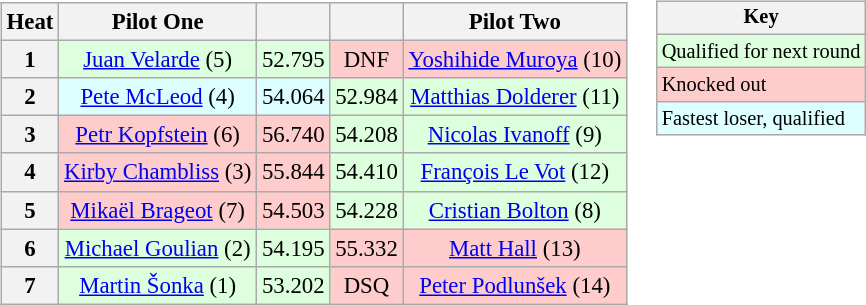<table>
<tr>
<td><br><table class="wikitable" style="font-size:95%; text-align:center">
<tr>
<th>Heat</th>
<th>Pilot One</th>
<th></th>
<th></th>
<th>Pilot Two</th>
</tr>
<tr>
<th>1</th>
<td style="background:#ddffdd;"> <a href='#'>Juan Velarde</a> (5)</td>
<td style="background:#ddffdd;">52.795</td>
<td style="background:#ffcccc;">DNF</td>
<td style="background:#ffcccc;"> <a href='#'>Yoshihide Muroya</a> (10)</td>
</tr>
<tr>
<th>2</th>
<td style="background:#ddffff;"> <a href='#'>Pete McLeod</a> (4)</td>
<td style="background:#ddffff;">54.064</td>
<td style="background:#ddffdd;">52.984</td>
<td style="background:#ddffdd;"> <a href='#'>Matthias Dolderer</a> (11)</td>
</tr>
<tr>
<th>3</th>
<td style="background:#ffcccc;"> <a href='#'>Petr Kopfstein</a> (6)</td>
<td style="background:#ffcccc;">56.740</td>
<td style="background:#ddffdd;">54.208</td>
<td style="background:#ddffdd;"> <a href='#'>Nicolas Ivanoff</a> (9)</td>
</tr>
<tr>
<th>4</th>
<td style="background:#ffcccc;"> <a href='#'>Kirby Chambliss</a> (3)</td>
<td style="background:#ffcccc;">55.844</td>
<td style="background:#ddffdd;">54.410</td>
<td style="background:#ddffdd;"> <a href='#'>François Le Vot</a> (12)</td>
</tr>
<tr>
<th>5</th>
<td style="background:#ffcccc;"> <a href='#'>Mikaël Brageot</a> (7)</td>
<td style="background:#ffcccc;">54.503</td>
<td style="background:#ddffdd;">54.228</td>
<td style="background:#ddffdd;"> <a href='#'>Cristian Bolton</a> (8)</td>
</tr>
<tr>
<th>6</th>
<td style="background:#ddffdd;"> <a href='#'>Michael Goulian</a> (2)</td>
<td style="background:#ddffdd;">54.195</td>
<td style="background:#ffcccc;">55.332</td>
<td style="background:#ffcccc;"> <a href='#'>Matt Hall</a> (13)</td>
</tr>
<tr>
<th>7</th>
<td style="background:#ddffdd;"> <a href='#'>Martin Šonka</a> (1)</td>
<td style="background:#ddffdd;">53.202</td>
<td style="background:#ffcccc;">DSQ</td>
<td style="background:#ffcccc;"> <a href='#'>Peter Podlunšek</a> (14)</td>
</tr>
</table>
</td>
<td valign="top"><br><table class="wikitable" style="font-size: 85%;">
<tr>
<th colspan=2>Key</th>
</tr>
<tr style="background:#ddffdd;">
<td>Qualified for next round</td>
</tr>
<tr style="background:#ffcccc;">
<td>Knocked out</td>
</tr>
<tr style="background:#ddffff;">
<td>Fastest loser, qualified</td>
</tr>
</table>
</td>
</tr>
</table>
